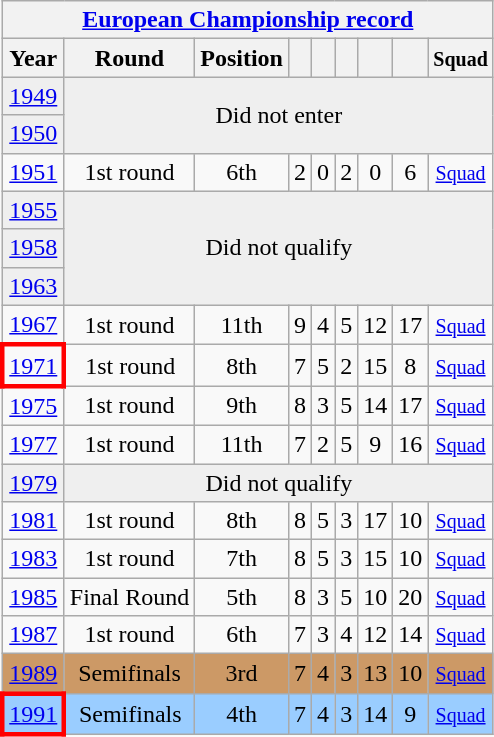<table class="wikitable" style="text-align: center;">
<tr>
<th colspan=9><a href='#'>European Championship record</a></th>
</tr>
<tr>
<th>Year</th>
<th>Round</th>
<th>Position</th>
<th></th>
<th></th>
<th></th>
<th></th>
<th></th>
<th><small>Squad</small></th>
</tr>
<tr bgcolor="efefef">
<td> <a href='#'>1949</a></td>
<td colspan=8 rowspan=2 align=center>Did not enter</td>
</tr>
<tr bgcolor="efefef">
<td> <a href='#'>1950</a></td>
</tr>
<tr>
<td> <a href='#'>1951</a></td>
<td>1st round</td>
<td>6th</td>
<td>2</td>
<td>0</td>
<td>2</td>
<td>0</td>
<td>6</td>
<td><small><a href='#'>Squad</a></small></td>
</tr>
<tr bgcolor="efefef">
<td> <a href='#'>1955</a></td>
<td colspan=8 rowspan=3 align=center>Did not qualify</td>
</tr>
<tr bgcolor="efefef">
<td> <a href='#'>1958</a></td>
</tr>
<tr bgcolor="efefef">
<td> <a href='#'>1963</a></td>
</tr>
<tr>
<td> <a href='#'>1967</a></td>
<td>1st round</td>
<td>11th</td>
<td>9</td>
<td>4</td>
<td>5</td>
<td>12</td>
<td>17</td>
<td><small><a href='#'>Squad</a></small></td>
</tr>
<tr>
<td style="border: 3px solid red"> <a href='#'>1971</a></td>
<td>1st round</td>
<td>8th</td>
<td>7</td>
<td>5</td>
<td>2</td>
<td>15</td>
<td>8</td>
<td><small><a href='#'>Squad</a></small></td>
</tr>
<tr>
<td> <a href='#'>1975</a></td>
<td>1st round</td>
<td>9th</td>
<td>8</td>
<td>3</td>
<td>5</td>
<td>14</td>
<td>17</td>
<td><small><a href='#'>Squad</a></small></td>
</tr>
<tr>
<td> <a href='#'>1977</a></td>
<td>1st round</td>
<td>11th</td>
<td>7</td>
<td>2</td>
<td>5</td>
<td>9</td>
<td>16</td>
<td><small><a href='#'>Squad</a></small></td>
</tr>
<tr bgcolor="efefef">
<td> <a href='#'>1979</a></td>
<td colspan=8 rowspan=1 align=center>Did not qualify</td>
</tr>
<tr>
<td> <a href='#'>1981</a></td>
<td>1st round</td>
<td>8th</td>
<td>8</td>
<td>5</td>
<td>3</td>
<td>17</td>
<td>10</td>
<td><small><a href='#'>Squad</a></small></td>
</tr>
<tr>
<td> <a href='#'>1983</a></td>
<td>1st round</td>
<td>7th</td>
<td>8</td>
<td>5</td>
<td>3</td>
<td>15</td>
<td>10</td>
<td><small><a href='#'>Squad</a></small></td>
</tr>
<tr>
<td> <a href='#'>1985</a></td>
<td>Final Round</td>
<td>5th</td>
<td>8</td>
<td>3</td>
<td>5</td>
<td>10</td>
<td>20</td>
<td><small><a href='#'>Squad</a></small></td>
</tr>
<tr>
<td> <a href='#'>1987</a></td>
<td>1st round</td>
<td>6th</td>
<td>7</td>
<td>3</td>
<td>4</td>
<td>12</td>
<td>14</td>
<td><small><a href='#'>Squad</a></small></td>
</tr>
<tr bgcolor=cc9966>
<td> <a href='#'>1989</a></td>
<td>Semifinals</td>
<td>3rd</td>
<td>7</td>
<td>4</td>
<td>3</td>
<td>13</td>
<td>10</td>
<td><small><a href='#'>Squad</a></small></td>
</tr>
<tr bgcolor=#9acdff>
<td style="border: 3px solid red"> <a href='#'>1991</a></td>
<td>Semifinals</td>
<td>4th</td>
<td>7</td>
<td>4</td>
<td>3</td>
<td>14</td>
<td>9</td>
<td><small><a href='#'>Squad</a></small></td>
</tr>
</table>
